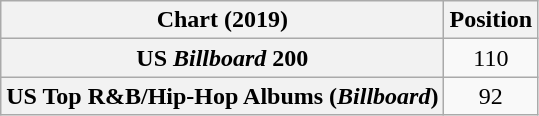<table class="wikitable sortable plainrowheaders" style="text-align:center">
<tr>
<th scope="col">Chart (2019)</th>
<th scope="col">Position</th>
</tr>
<tr>
<th scope="row">US <em>Billboard</em> 200</th>
<td>110</td>
</tr>
<tr>
<th scope="row">US Top R&B/Hip-Hop Albums (<em>Billboard</em>)</th>
<td>92</td>
</tr>
</table>
